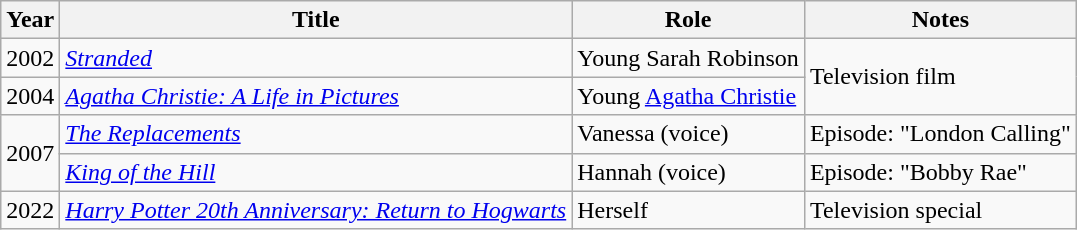<table class="wikitable sortable">
<tr>
<th>Year</th>
<th>Title</th>
<th>Role</th>
<th class="unsortable">Notes</th>
</tr>
<tr>
<td>2002</td>
<td><em><a href='#'>Stranded</a></em></td>
<td>Young Sarah Robinson</td>
<td rowspan="2">Television film</td>
</tr>
<tr>
<td>2004</td>
<td><em><a href='#'>Agatha Christie: A Life in Pictures</a></em></td>
<td>Young <a href='#'>Agatha Christie</a></td>
</tr>
<tr>
<td rowspan="2">2007</td>
<td><em><a href='#'>The Replacements</a></em></td>
<td>Vanessa (voice)</td>
<td>Episode: "London Calling"</td>
</tr>
<tr>
<td><em><a href='#'>King of the Hill</a></em></td>
<td>Hannah (voice)</td>
<td>Episode: "Bobby Rae"</td>
</tr>
<tr>
<td>2022</td>
<td><em><a href='#'>Harry Potter 20th Anniversary: Return to Hogwarts</a></em></td>
<td>Herself</td>
<td>Television special</td>
</tr>
</table>
